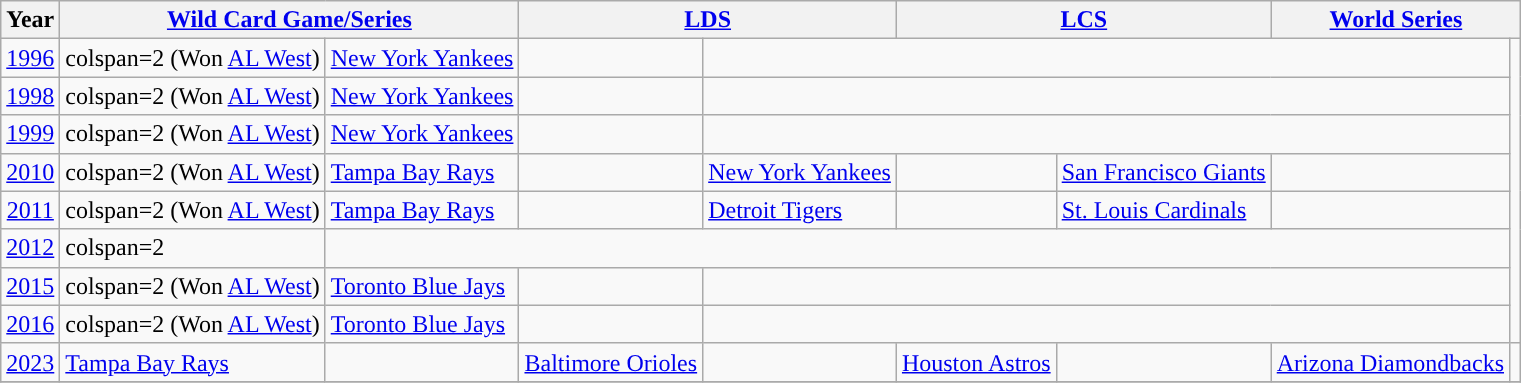<table class="wikitable">
<tr>
<th>Year</th>
<th colspan=2><a href='#'><span>Wild Card Game/Series</span></a></th>
<th colspan=2><a href='#'><span>LDS</span></a></th>
<th colspan=2><a href='#'><span>LCS</span></a></th>
<th colspan=2><a href='#'><span>World Series</span></a></th>
</tr>
<tr>
<td align=center><a href='#'>1996</a></td>
<td>colspan=2  (Won <a href='#'>AL West</a>)</td>
<td><a href='#'>New York Yankees</a></td>
<td></td>
<td colspan=4></td>
</tr>
<tr>
<td align=center><a href='#'>1998</a></td>
<td>colspan=2  (Won <a href='#'>AL West</a>)</td>
<td><a href='#'>New York Yankees</a></td>
<td></td>
<td colspan=4></td>
</tr>
<tr>
<td align=center><a href='#'>1999</a></td>
<td>colspan=2  (Won <a href='#'>AL West</a>)</td>
<td><a href='#'>New York Yankees</a></td>
<td></td>
<td colspan=4></td>
</tr>
<tr>
<td align=center><a href='#'>2010</a></td>
<td>colspan=2  (Won <a href='#'>AL West</a>)</td>
<td><a href='#'>Tampa Bay Rays</a></td>
<td></td>
<td><a href='#'>New York Yankees</a></td>
<td></td>
<td><a href='#'>San Francisco Giants</a></td>
<td></td>
</tr>
<tr>
<td align=center><a href='#'>2011</a></td>
<td>colspan=2  (Won <a href='#'>AL West</a>)</td>
<td><a href='#'>Tampa Bay Rays</a></td>
<td></td>
<td><a href='#'>Detroit Tigers</a></td>
<td></td>
<td><a href='#'>St. Louis Cardinals</a></td>
<td></td>
</tr>
<tr>
<td align=center><a href='#'>2012</a></td>
<td>colspan=2 </td>
<td colspan=6></td>
</tr>
<tr>
<td align=center><a href='#'>2015</a></td>
<td>colspan=2  (Won <a href='#'>AL West</a>)</td>
<td><a href='#'>Toronto Blue Jays</a></td>
<td></td>
<td colspan=4></td>
</tr>
<tr>
<td align=center><a href='#'>2016</a></td>
<td>colspan=2  (Won <a href='#'>AL West</a>)</td>
<td><a href='#'>Toronto Blue Jays</a></td>
<td></td>
<td colspan=4></td>
</tr>
<tr>
<td align=center><a href='#'>2023</a></td>
<td><a href='#'>Tampa Bay Rays</a></td>
<td></td>
<td><a href='#'>Baltimore Orioles</a></td>
<td></td>
<td><a href='#'>Houston Astros</a></td>
<td></td>
<td><a href='#'>Arizona Diamondbacks</a></td>
<td></td>
</tr>
<tr>
</tr>
</table>
